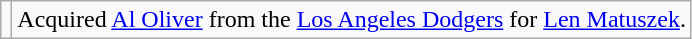<table class="wikitable">
<tr>
<td></td>
<td>Acquired <a href='#'>Al Oliver</a> from the <a href='#'>Los Angeles Dodgers</a> for <a href='#'>Len Matuszek</a>.</td>
</tr>
</table>
